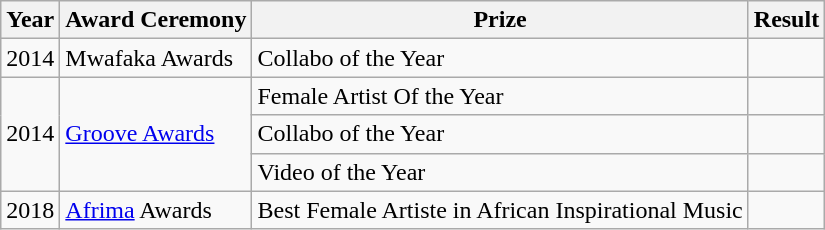<table class="wikitable">
<tr>
<th>Year</th>
<th>Award Ceremony</th>
<th>Prize</th>
<th>Result</th>
</tr>
<tr>
<td>2014</td>
<td>Mwafaka Awards</td>
<td>Collabo of the Year</td>
<td></td>
</tr>
<tr>
<td rowspan="3">2014</td>
<td rowspan="3"><a href='#'>Groove Awards</a></td>
<td>Female Artist Of the Year</td>
<td></td>
</tr>
<tr>
<td>Collabo of the Year</td>
<td></td>
</tr>
<tr>
<td>Video of the Year</td>
<td></td>
</tr>
<tr>
<td>2018</td>
<td><a href='#'>Afrima</a> Awards</td>
<td>Best Female Artiste in African Inspirational Music</td>
<td></td>
</tr>
</table>
